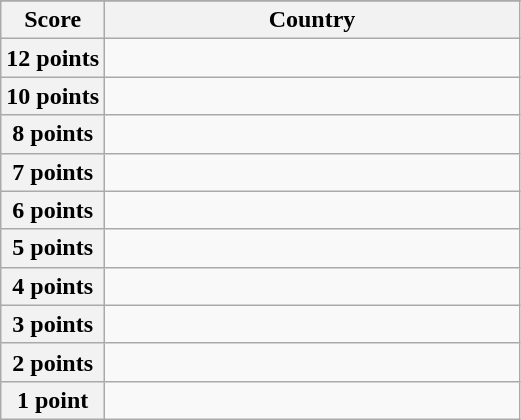<table class="wikitable">
<tr>
</tr>
<tr>
<th scope="col" width="20%">Score</th>
<th scope="col">Country</th>
</tr>
<tr>
<th scope="row">12 points</th>
<td></td>
</tr>
<tr>
<th scope="row">10 points</th>
<td></td>
</tr>
<tr>
<th scope="row">8 points</th>
<td></td>
</tr>
<tr>
<th scope="row">7 points</th>
<td></td>
</tr>
<tr>
<th scope="row">6 points</th>
<td></td>
</tr>
<tr>
<th scope="row">5 points</th>
<td></td>
</tr>
<tr>
<th scope="row">4 points</th>
<td></td>
</tr>
<tr>
<th scope="row">3 points</th>
<td></td>
</tr>
<tr>
<th scope="row">2 points</th>
<td></td>
</tr>
<tr>
<th scope="row">1 point</th>
<td></td>
</tr>
</table>
